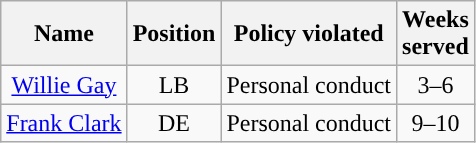<table class="wikitable" style="text-align:center">
<tr>
<th>Name</th>
<th>Position</th>
<th>Policy violated</th>
<th>Weeks<br>served</th>
</tr>
<tr>
<td><a href='#'>Willie Gay</a></td>
<td>LB</td>
<td>Personal conduct</td>
<td>3–6</td>
</tr>
<tr>
<td><a href='#'>Frank Clark</a></td>
<td>DE</td>
<td>Personal conduct</td>
<td>9–10</td>
</tr>
</table>
